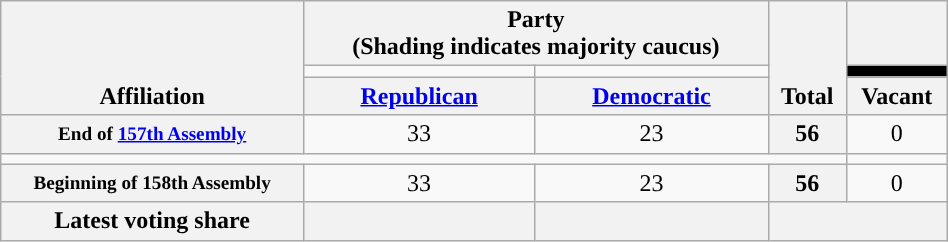<table class=wikitable style="text-align:center; width:50%">
<tr style="vertical-align:bottom;">
<th rowspan=3>Affiliation</th>
<th colspan=2>Party <div>(Shading indicates majority caucus)</div></th>
<th rowspan=3>Total</th>
<th></th>
</tr>
<tr style="height:5px">
<td style="background-color:"></td>
<td style="background-color:"></td>
<td style="background: black"></td>
</tr>
<tr>
<th><a href='#'>Republican</a></th>
<th><a href='#'>Democratic</a></th>
<th>Vacant</th>
</tr>
<tr>
<th nowrap style="font-size:80%">End of <a href='#'>157th Assembly</a></th>
<td>33</td>
<td>23</td>
<th>56</th>
<td>0</td>
</tr>
<tr>
<td colspan="4"></td>
</tr>
<tr>
<th nowrap style="font-size:80%">Beginning of 158th Assembly</th>
<td>33</td>
<td>23</td>
<th>56</th>
<td>0</td>
</tr>
<tr>
<th>Latest voting share</th>
<th></th>
<th></th>
<th colspan=2></th>
</tr>
</table>
